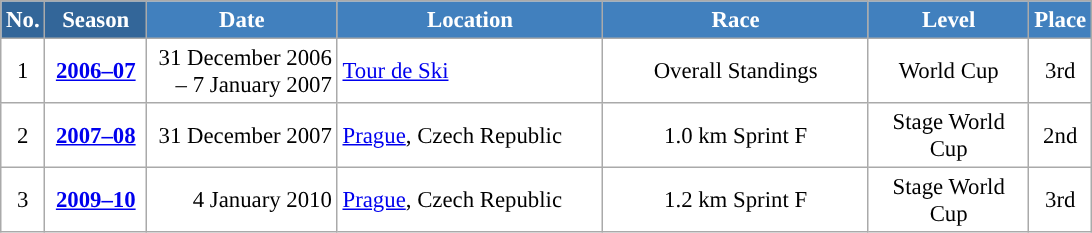<table class="wikitable sortable" style="font-size:95%; text-align:center; border:grey solid 1px; border-collapse:collapse; background:#ffffff;">
<tr style="background:#efefef;">
<th style="background-color:#369; color:white;">No.</th>
<th style="background-color:#369; color:white;">Season</th>
<th style="background-color:#4180be; color:white; width:120px;">Date</th>
<th style="background-color:#4180be; color:white; width:170px;">Location</th>
<th style="background-color:#4180be; color:white; width:170px;">Race</th>
<th style="background-color:#4180be; color:white; width:100px;">Level</th>
<th style="background-color:#4180be; color:white;">Place</th>
</tr>
<tr>
<td align=center>1</td>
<td rowspan=1 align=center><strong> <a href='#'>2006–07</a> </strong></td>
<td align=right>31 December 2006<br> – 7 January 2007</td>
<td align=left> <a href='#'>Tour de Ski</a></td>
<td>Overall Standings</td>
<td>World Cup</td>
<td>3rd</td>
</tr>
<tr>
<td align=center>2</td>
<td rowspan=1 align=center><strong> <a href='#'>2007–08</a> </strong></td>
<td align=right>31 December 2007</td>
<td align=left> <a href='#'>Prague</a>, Czech Republic</td>
<td>1.0 km Sprint F</td>
<td>Stage World Cup</td>
<td>2nd</td>
</tr>
<tr>
<td align=center>3</td>
<td rowspan=1 align=center><strong> <a href='#'>2009–10</a> </strong></td>
<td align=right>4 January 2010</td>
<td align=left> <a href='#'>Prague</a>, Czech Republic</td>
<td>1.2 km Sprint F</td>
<td>Stage World Cup</td>
<td>3rd</td>
</tr>
</table>
